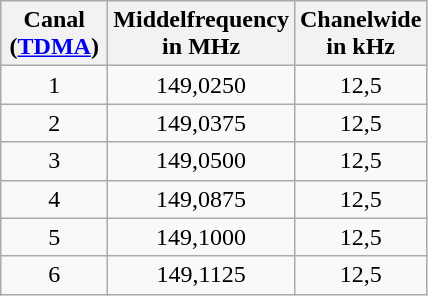<table class="wikitable" style="text-align:center">
<tr>
<th style="width:4em">Canal<br>(<a href='#'>TDMA</a>)</th>
<th>Middelfrequency<br>in MHz</th>
<th>Chanelwide<br>in kHz</th>
</tr>
<tr>
<td>1</td>
<td>149,0250</td>
<td>12,5</td>
</tr>
<tr>
<td>2</td>
<td>149,0375</td>
<td>12,5</td>
</tr>
<tr>
<td>3</td>
<td>149,0500</td>
<td>12,5</td>
</tr>
<tr>
<td>4</td>
<td>149,0875</td>
<td>12,5</td>
</tr>
<tr>
<td>5</td>
<td>149,1000</td>
<td>12,5</td>
</tr>
<tr>
<td>6</td>
<td>149,1125</td>
<td>12,5</td>
</tr>
</table>
